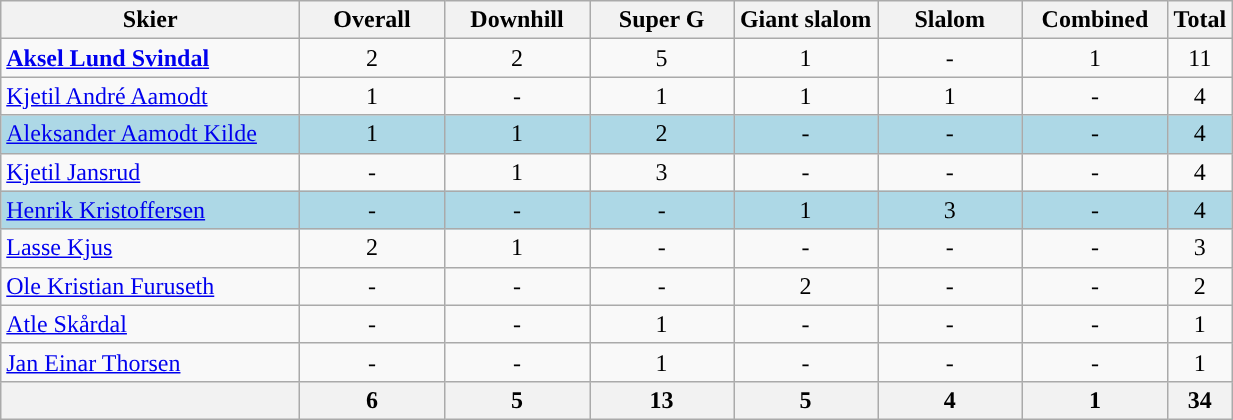<table class="wikitable" width=65% style="font-size:100%; text-align:center;">
<tr>
<th style="width:25%">Skier</th>
<th style="width:12%">Overall</th>
<th style="width:12%">Downhill</th>
<th style="width:12%">Super G</th>
<th style="width:12%">Giant slalom</th>
<th style="width:12%">Slalom</th>
<th style="width:12%">Combined</th>
<th style="width:12%">Total</th>
</tr>
<tr>
<td align=left><strong><a href='#'>Aksel Lund Svindal</a></strong></td>
<td>2</td>
<td>2</td>
<td>5</td>
<td>1</td>
<td>-</td>
<td>1</td>
<td>11</td>
</tr>
<tr>
<td align=left><a href='#'>Kjetil André Aamodt</a></td>
<td>1</td>
<td>-</td>
<td>1</td>
<td>1</td>
<td>1</td>
<td>-</td>
<td>4</td>
</tr>
<tr bgcolor=lightblue>
<td align=left><a href='#'>Aleksander Aamodt Kilde</a></td>
<td>1</td>
<td>1</td>
<td>2</td>
<td>-</td>
<td>-</td>
<td>-</td>
<td>4</td>
</tr>
<tr>
<td align=left><a href='#'>Kjetil Jansrud</a></td>
<td>-</td>
<td>1</td>
<td>3</td>
<td>-</td>
<td>-</td>
<td>-</td>
<td>4</td>
</tr>
<tr bgcolor=lightblue>
<td align=left><a href='#'>Henrik Kristoffersen</a></td>
<td>-</td>
<td>-</td>
<td>-</td>
<td>1</td>
<td>3</td>
<td>-</td>
<td>4</td>
</tr>
<tr>
<td align=left><a href='#'>Lasse Kjus</a></td>
<td>2</td>
<td>1</td>
<td>-</td>
<td>-</td>
<td>-</td>
<td>-</td>
<td>3</td>
</tr>
<tr>
<td align=left><a href='#'>Ole Kristian Furuseth</a></td>
<td>-</td>
<td>-</td>
<td>-</td>
<td>2</td>
<td>-</td>
<td>-</td>
<td>2</td>
</tr>
<tr>
<td align=left><a href='#'>Atle Skårdal</a></td>
<td>-</td>
<td>-</td>
<td>1</td>
<td>-</td>
<td>-</td>
<td>-</td>
<td>1</td>
</tr>
<tr>
<td align=left><a href='#'>Jan Einar Thorsen</a></td>
<td>-</td>
<td>-</td>
<td>1</td>
<td>-</td>
<td>-</td>
<td>-</td>
<td>1</td>
</tr>
<tr>
<th></th>
<th>6</th>
<th>5</th>
<th>13</th>
<th>5</th>
<th>4</th>
<th>1</th>
<th>34</th>
</tr>
</table>
